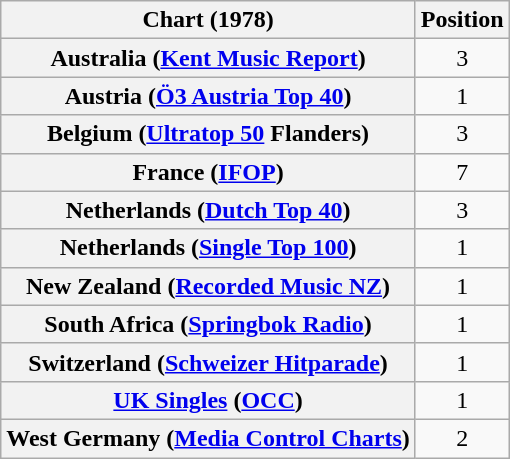<table class="wikitable sortable plainrowheaders">
<tr>
<th>Chart (1978)</th>
<th>Position</th>
</tr>
<tr>
<th scope="row">Australia (<a href='#'>Kent Music Report</a>)</th>
<td align="center">3</td>
</tr>
<tr>
<th scope="row">Austria (<a href='#'>Ö3 Austria Top 40</a>)</th>
<td align="center">1</td>
</tr>
<tr>
<th scope="row">Belgium (<a href='#'>Ultratop 50</a> Flanders)</th>
<td align="center">3</td>
</tr>
<tr>
<th scope="row">France (<a href='#'>IFOP</a>)</th>
<td align="center">7</td>
</tr>
<tr>
<th scope="row">Netherlands (<a href='#'>Dutch Top 40</a>)</th>
<td align="center">3</td>
</tr>
<tr>
<th scope="row">Netherlands (<a href='#'>Single Top 100</a>)</th>
<td align="center">1</td>
</tr>
<tr>
<th scope="row">New Zealand (<a href='#'>Recorded Music NZ</a>)</th>
<td align="center">1</td>
</tr>
<tr>
<th scope="row">South Africa (<a href='#'>Springbok Radio</a>)</th>
<td align="center">1</td>
</tr>
<tr>
<th scope="row">Switzerland (<a href='#'>Schweizer Hitparade</a>)</th>
<td align="center">1</td>
</tr>
<tr>
<th scope="row"><a href='#'>UK Singles</a> (<a href='#'>OCC</a>)</th>
<td align="center">1</td>
</tr>
<tr>
<th scope="row">West Germany (<a href='#'>Media Control Charts</a>)</th>
<td align="center">2</td>
</tr>
</table>
